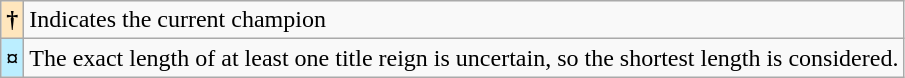<table class="wikitable sortable">
<tr>
<th style="background-color:#FFE6BD">†</th>
<td>Indicates the current champion</td>
</tr>
<tr>
<th style="background-color:#bbeeff">¤</th>
<td>The exact length of at least one title reign is uncertain, so the shortest length is considered.</td>
</tr>
</table>
